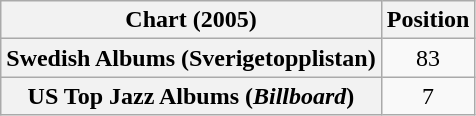<table class="wikitable plainrowheaders" style="text-align:center">
<tr>
<th scope="col">Chart (2005)</th>
<th scope="col">Position</th>
</tr>
<tr>
<th scope="row">Swedish Albums (Sverigetopplistan)</th>
<td>83</td>
</tr>
<tr>
<th scope="row">US Top Jazz Albums (<em>Billboard</em>)</th>
<td>7</td>
</tr>
</table>
